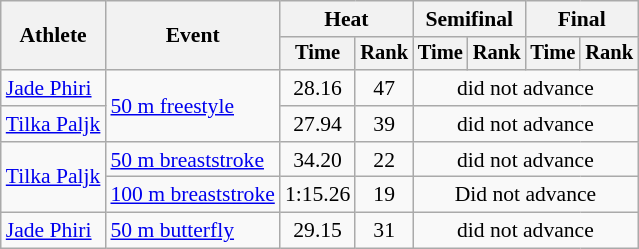<table class=wikitable style="font-size:90%; text-align:center">
<tr>
<th rowspan=2>Athlete</th>
<th rowspan=2>Event</th>
<th colspan=2>Heat</th>
<th colspan=2>Semifinal</th>
<th colspan=2>Final</th>
</tr>
<tr style=font-size:95%>
<th>Time</th>
<th>Rank</th>
<th>Time</th>
<th>Rank</th>
<th>Time</th>
<th>Rank</th>
</tr>
<tr>
<td align=left><a href='#'>Jade Phiri</a></td>
<td align=left rowspan=2><a href='#'>50 m freestyle</a></td>
<td>28.16</td>
<td>47</td>
<td colspan=4>did not advance</td>
</tr>
<tr>
<td align=left><a href='#'>Tilka Paljk</a></td>
<td>27.94</td>
<td>39</td>
<td colspan=4>did not advance</td>
</tr>
<tr>
<td align=left rowspan=2><a href='#'>Tilka Paljk</a></td>
<td align=left><a href='#'>50 m breaststroke</a></td>
<td>34.20</td>
<td>22</td>
<td colspan=4>did not advance</td>
</tr>
<tr>
<td align=left><a href='#'>100 m breaststroke</a></td>
<td>1:15.26</td>
<td>19</td>
<td colspan="4">Did not advance</td>
</tr>
<tr>
<td align=left><a href='#'>Jade Phiri</a></td>
<td align=left><a href='#'>50 m butterfly</a></td>
<td>29.15</td>
<td>31</td>
<td colspan=4>did not advance</td>
</tr>
</table>
